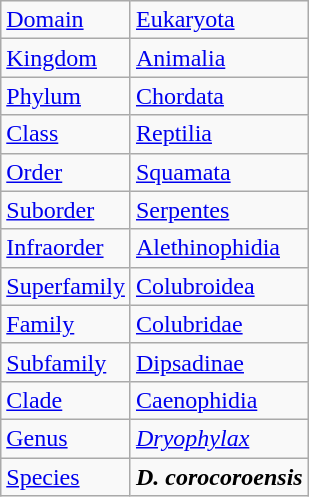<table class="wikitable mw-collapsible mw-collapsed">
<tr>
<td><a href='#'>Domain</a></td>
<td><a href='#'>Eukaryota</a></td>
</tr>
<tr>
<td><a href='#'>Kingdom</a></td>
<td><a href='#'>Animalia</a></td>
</tr>
<tr>
<td><a href='#'>Phylum</a></td>
<td><a href='#'>Chordata</a></td>
</tr>
<tr>
<td><a href='#'>Class</a></td>
<td><a href='#'>Reptilia</a></td>
</tr>
<tr>
<td><a href='#'>Order</a></td>
<td><a href='#'>Squamata</a></td>
</tr>
<tr>
<td><a href='#'>Suborder</a></td>
<td><a href='#'>Serpentes</a></td>
</tr>
<tr>
<td><a href='#'>Infraorder</a></td>
<td><a href='#'>Alethinophidia</a></td>
</tr>
<tr>
<td><a href='#'>Superfamily</a></td>
<td><a href='#'>Colubroidea</a></td>
</tr>
<tr>
<td><a href='#'>Family</a></td>
<td><a href='#'>Colubridae</a></td>
</tr>
<tr>
<td><a href='#'>Subfamily</a></td>
<td><a href='#'>Dipsadinae</a></td>
</tr>
<tr>
<td><a href='#'>Clade</a></td>
<td><a href='#'>Caenophidia</a></td>
</tr>
<tr>
<td><a href='#'>Genus</a></td>
<td><em><a href='#'>Dryophylax</a></em></td>
</tr>
<tr>
<td><a href='#'>Species</a></td>
<td><strong><em>D. corocoroensis</em></strong></td>
</tr>
</table>
